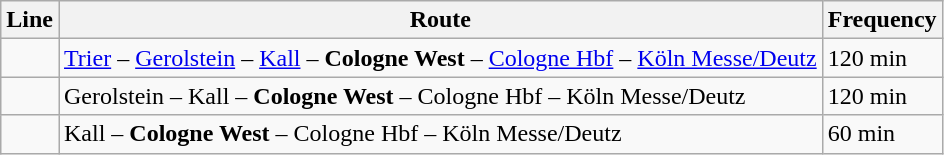<table class="wikitable">
<tr>
<th>Line</th>
<th>Route</th>
<th>Frequency</th>
</tr>
<tr>
<td></td>
<td><a href='#'>Trier</a> – <a href='#'>Gerolstein</a> – <a href='#'>Kall</a> – <strong>Cologne West</strong> – <a href='#'>Cologne Hbf</a> – <a href='#'>Köln Messe/Deutz</a></td>
<td>120 min</td>
</tr>
<tr>
<td></td>
<td>Gerolstein – Kall – <strong>Cologne West</strong> – Cologne Hbf – Köln Messe/Deutz</td>
<td>120 min</td>
</tr>
<tr>
<td></td>
<td>Kall – <strong>Cologne West</strong> – Cologne Hbf  – Köln Messe/Deutz</td>
<td>60 min</td>
</tr>
</table>
